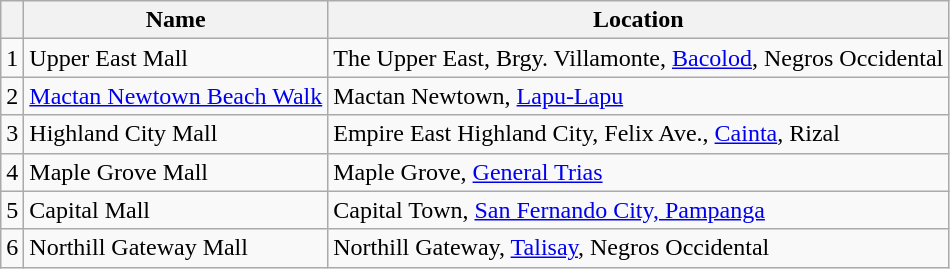<table class="wikitable">
<tr>
<th></th>
<th>Name</th>
<th>Location</th>
</tr>
<tr>
<td>1</td>
<td>Upper East Mall</td>
<td>The Upper East, Brgy. Villamonte, <a href='#'>Bacolod</a>, Negros Occidental</td>
</tr>
<tr>
<td>2</td>
<td><a href='#'>Mactan Newtown Beach Walk</a></td>
<td>Mactan Newtown, <a href='#'>Lapu-Lapu</a></td>
</tr>
<tr>
<td>3</td>
<td>Highland City Mall</td>
<td>Empire East Highland City, Felix Ave., <a href='#'>Cainta</a>, Rizal</td>
</tr>
<tr>
<td>4</td>
<td>Maple Grove Mall</td>
<td>Maple Grove, <a href='#'>General Trias</a></td>
</tr>
<tr>
<td>5</td>
<td>Capital Mall</td>
<td>Capital Town, <a href='#'>San Fernando City, Pampanga</a></td>
</tr>
<tr>
<td>6</td>
<td>Northill Gateway Mall</td>
<td>Northill Gateway, <a href='#'>Talisay</a>, Negros Occidental</td>
</tr>
</table>
